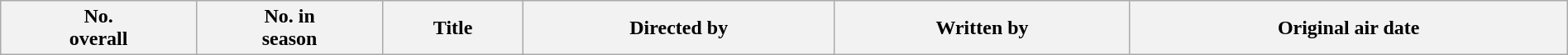<table class="wikitable plainrowheaders" style="width:100%; style="background:#fff;">
<tr>
<th style="background:#;">No.<br>overall</th>
<th style="background:#;">No. in<br>season</th>
<th style="background:#;">Title</th>
<th style="background:#;">Directed by</th>
<th style="background:#;">Written by</th>
<th style="background:#;">Original air date<br>































</th>
</tr>
</table>
